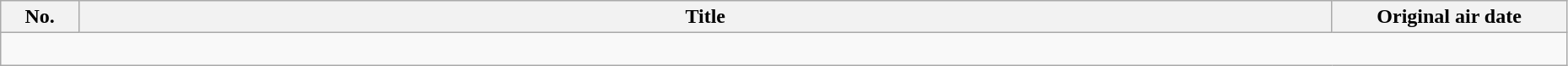<table class="wikitable" width="98%">
<tr>
<th width="5%">No.</th>
<th>Title</th>
<th width="15%">Original air date</th>
</tr>
<tr>
<td colspan="4"><br>








































</td>
</tr>
</table>
